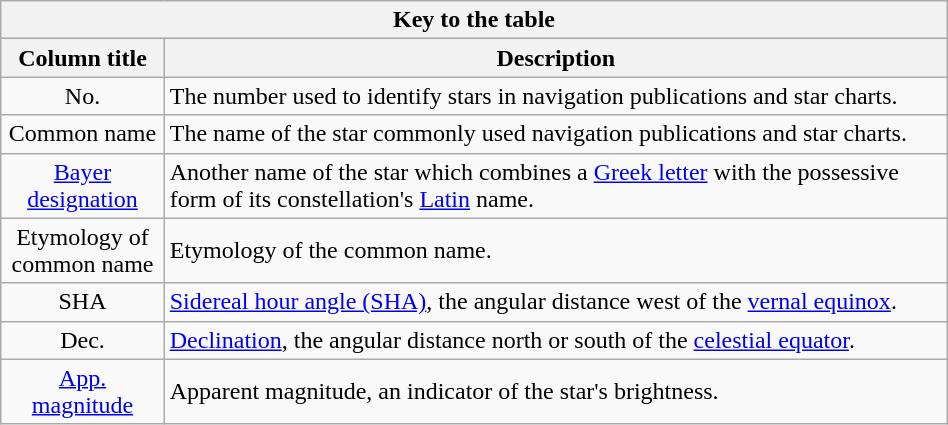<table class="wikitable" width="50%" style="float:right;">
<tr>
<th style="text-align: center;"  colspan="2"><strong>Key to the table</strong></th>
</tr>
<tr>
<th style="text-align: center;"><strong>Column title</strong></th>
<th style="text-align: center;"><strong>Description</strong></th>
</tr>
<tr>
<td style ="text-align: center;">No.</td>
<td>The number used to identify stars in navigation publications and star charts.</td>
</tr>
<tr>
<td style="text-align: center;">Common name</td>
<td>The name of the star commonly used navigation publications and star charts.</td>
</tr>
<tr>
<td style="text-align: center;"><a href='#'>Bayer designation</a></td>
<td>Another name of the star which combines a <a href='#'>Greek letter</a> with the possessive form of its constellation's <a href='#'>Latin</a> name.</td>
</tr>
<tr>
<td style="text-align: center;">Etymology of<br>common name</td>
<td>Etymology of the common name.</td>
</tr>
<tr>
<td style="text-align: center;">SHA</td>
<td><a href='#'>Sidereal hour angle (SHA)</a>, the angular distance west of the <a href='#'>vernal equinox</a>.</td>
</tr>
<tr>
<td style="text-align: center;">Dec.</td>
<td><a href='#'>Declination</a>, the angular distance north or south of the <a href='#'>celestial equator</a>.</td>
</tr>
<tr>
<td style="text-align: center;"><a href='#'>App.<br>magnitude</a></td>
<td>Apparent magnitude, an indicator of the star's brightness.</td>
</tr>
</table>
